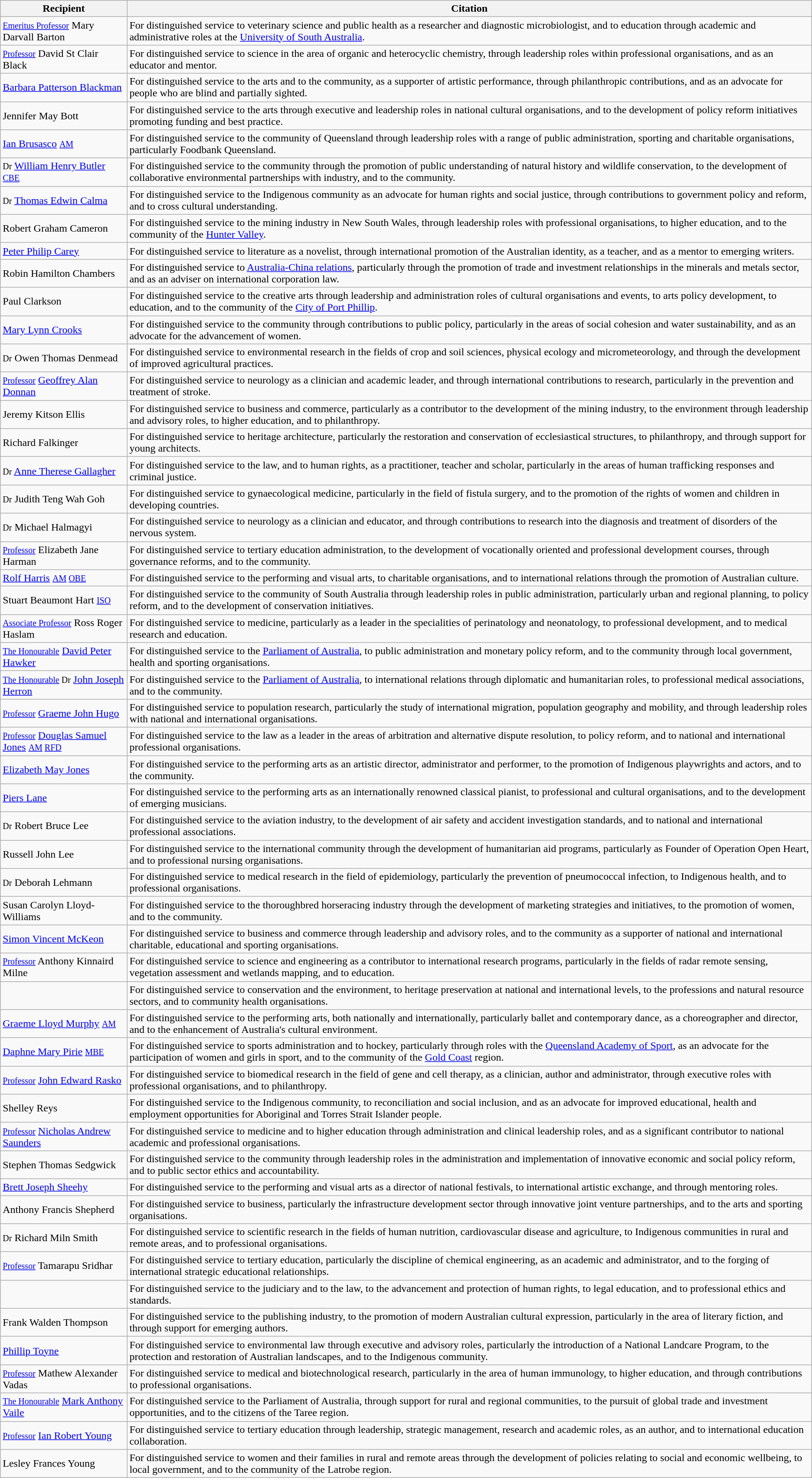<table class=wikitable>
<tr>
<th>Recipient</th>
<th>Citation</th>
</tr>
<tr>
<td><small><a href='#'>Emeritus Professor</a></small> Mary Darvall Barton</td>
<td>For distinguished service to veterinary science and public health as a researcher and diagnostic microbiologist, and to education through academic and administrative roles at the <a href='#'>University of South Australia</a>.</td>
</tr>
<tr>
<td><small><a href='#'>Professor</a></small> David St Clair Black</td>
<td>For distinguished service to science in the area of organic and heterocyclic chemistry, through leadership roles within professional organisations, and as an educator and mentor.</td>
</tr>
<tr>
<td><a href='#'>Barbara Patterson Blackman</a></td>
<td>For distinguished service to the arts and to the community, as a supporter of artistic performance, through philanthropic contributions, and as an advocate for people who are blind and partially sighted.</td>
</tr>
<tr>
<td>Jennifer May Bott</td>
<td>For distinguished service to the arts through executive and leadership roles in national cultural organisations, and to the development of policy reform initiatives promoting funding and best practice.</td>
</tr>
<tr>
<td><a href='#'>Ian Brusasco</a> <small><a href='#'>AM</a></small></td>
<td>For distinguished service to the community of Queensland through leadership roles with a range of public administration, sporting and charitable organisations, particularly Foodbank Queensland.</td>
</tr>
<tr>
<td><small>Dr</small> <a href='#'>William Henry Butler</a> <small><a href='#'>CBE</a></small></td>
<td>For distinguished service to the community through the promotion of public understanding of natural history and wildlife conservation, to the development of collaborative environmental partnerships with industry, and to the community.</td>
</tr>
<tr>
<td><small>Dr</small> <a href='#'>Thomas Edwin Calma</a></td>
<td>For distinguished service to the Indigenous community as an advocate for human rights and social justice, through contributions to government policy and reform, and to cross cultural understanding.</td>
</tr>
<tr>
<td>Robert Graham Cameron</td>
<td>For distinguished service to the mining industry in New South Wales, through leadership roles with professional organisations, to higher education, and to the community of the <a href='#'>Hunter Valley</a>.</td>
</tr>
<tr>
<td><a href='#'>Peter Philip Carey</a></td>
<td>For distinguished service to literature as a novelist, through international promotion of the Australian identity, as a teacher, and as a mentor to emerging writers.</td>
</tr>
<tr>
<td>Robin Hamilton Chambers</td>
<td>For distinguished service to <a href='#'>Australia-China relations</a>, particularly through the promotion of trade and investment relationships in the minerals and metals sector, and as an adviser on international corporation law.</td>
</tr>
<tr>
<td>Paul Clarkson</td>
<td>For distinguished service to the creative arts through leadership and administration roles of cultural organisations and events, to arts policy development, to education, and to the community of the <a href='#'>City of Port Phillip</a>.</td>
</tr>
<tr>
<td><a href='#'>Mary Lynn Crooks</a></td>
<td>For distinguished service to the community through contributions to public policy, particularly in the areas of social cohesion and water sustainability, and as an advocate for the advancement of women.</td>
</tr>
<tr>
<td><small>Dr</small> Owen Thomas Denmead</td>
<td>For distinguished service to environmental research in the fields of crop and soil sciences, physical ecology and micrometeorology, and through the development of improved agricultural practices.</td>
</tr>
<tr>
<td><small><a href='#'>Professor</a></small> <a href='#'>Geoffrey Alan Donnan</a></td>
<td>For distinguished service to neurology as a clinician and academic leader, and through international contributions to research, particularly in the prevention and treatment of stroke.</td>
</tr>
<tr>
<td>Jeremy Kitson Ellis</td>
<td>For distinguished service to business and commerce, particularly as a contributor to the development of the mining industry, to the environment through leadership and advisory roles, to higher education, and to philanthropy.</td>
</tr>
<tr>
<td>Richard Falkinger</td>
<td>For distinguished service to heritage architecture, particularly the restoration and conservation of ecclesiastical structures, to philanthropy, and through support for young architects.</td>
</tr>
<tr>
<td><small>Dr</small> <a href='#'>Anne Therese Gallagher</a></td>
<td>For distinguished service to the law, and to human rights, as a practitioner, teacher and scholar, particularly in the areas of human trafficking responses and criminal justice.</td>
</tr>
<tr>
<td><small>Dr</small> Judith Teng Wah Goh</td>
<td>For distinguished service to gynaecological medicine, particularly in the field of fistula surgery, and to the promotion of the rights of women and children in developing countries.</td>
</tr>
<tr>
<td><small>Dr</small> Michael Halmagyi</td>
<td>For distinguished service to neurology as a clinician and educator, and through contributions to research into the diagnosis and treatment of disorders of the nervous system.</td>
</tr>
<tr>
<td><small><a href='#'>Professor</a></small> Elizabeth Jane Harman</td>
<td>For distinguished service to tertiary education administration, to the development of vocationally oriented and professional development courses, through governance reforms, and to the community.</td>
</tr>
<tr>
<td><a href='#'>Rolf Harris</a> <small><a href='#'>AM</a> <a href='#'>OBE</a></small></td>
<td>For distinguished service to the performing and visual arts, to charitable organisations, and to international relations through the promotion of Australian culture.</td>
</tr>
<tr>
<td>Stuart Beaumont Hart <small><a href='#'>ISO</a></small></td>
<td>For distinguished service to the community of South Australia through leadership roles in public administration, particularly urban and regional planning, to policy reform, and to the development of conservation initiatives.</td>
</tr>
<tr>
<td><small><a href='#'>Associate Professor</a></small> Ross Roger Haslam</td>
<td>For distinguished service to medicine, particularly as a leader in the specialities of perinatology and neonatology, to professional development, and to medical research and education.</td>
</tr>
<tr>
<td><small><a href='#'>The Honourable</a></small> <a href='#'>David Peter Hawker</a></td>
<td>For distinguished service to the <a href='#'>Parliament of Australia</a>, to public administration and monetary policy reform, and to the community through local government, health and sporting organisations.</td>
</tr>
<tr>
<td><small><a href='#'>The Honourable</a> Dr</small> <a href='#'>John Joseph Herron</a></td>
<td>For distinguished service to the <a href='#'>Parliament of Australia</a>, to international relations through diplomatic and humanitarian roles, to professional medical associations, and to the community.</td>
</tr>
<tr>
<td><small><a href='#'>Professor</a></small> <a href='#'>Graeme John Hugo</a></td>
<td>For distinguished service to population research, particularly the study of international migration, population geography and mobility, and through leadership roles with national and international organisations.</td>
</tr>
<tr>
<td><small><a href='#'>Professor</a></small> <a href='#'>Douglas Samuel Jones</a> <small><a href='#'>AM</a> <a href='#'>RFD</a></small></td>
<td>For distinguished service to the law as a leader in the areas of arbitration and alternative dispute resolution, to policy reform, and to national and international professional organisations.</td>
</tr>
<tr>
<td><a href='#'>Elizabeth May Jones</a></td>
<td>For distinguished service to the performing arts as an artistic director, administrator and performer, to the promotion of Indigenous playwrights and actors, and to the community.</td>
</tr>
<tr>
<td><a href='#'>Piers Lane</a></td>
<td>For distinguished service to the performing arts as an internationally renowned classical pianist, to professional and cultural organisations, and to the development of emerging musicians.</td>
</tr>
<tr>
<td><small>Dr</small> Robert Bruce Lee</td>
<td>For distinguished service to the aviation industry, to the development of air safety and accident investigation standards, and to national and international professional associations.</td>
</tr>
<tr>
<td>Russell John Lee</td>
<td>For distinguished service to the international community through the development of humanitarian aid programs, particularly as Founder of Operation Open Heart, and to professional nursing organisations.</td>
</tr>
<tr>
<td><small>Dr</small> Deborah Lehmann</td>
<td>For distinguished service to medical research in the field of epidemiology, particularly the prevention of pneumococcal infection, to Indigenous health, and to professional organisations.</td>
</tr>
<tr>
<td>Susan Carolyn Lloyd-Williams</td>
<td>For distinguished service to the thoroughbred horseracing industry through the development of marketing strategies and initiatives, to the promotion of women, and to the community.</td>
</tr>
<tr>
<td><a href='#'>Simon Vincent McKeon</a></td>
<td>For distinguished service to business and commerce through leadership and advisory roles, and to the community as a supporter of national and international charitable, educational and sporting organisations.</td>
</tr>
<tr>
<td><small><a href='#'>Professor</a></small> Anthony Kinnaird Milne</td>
<td>For distinguished service to science and engineering as a contributor to international research programs, particularly in the fields of radar remote sensing, vegetation assessment and wetlands mapping, and to education.</td>
</tr>
<tr>
<td></td>
<td>For distinguished service to conservation and the environment, to heritage preservation at national and international levels, to the professions and natural resource sectors, and to community health organisations.</td>
</tr>
<tr>
<td><a href='#'>Graeme Lloyd Murphy</a> <small><a href='#'>AM</a></small></td>
<td>For distinguished service to the performing arts, both nationally and internationally, particularly ballet and contemporary dance, as a choreographer and director, and to the enhancement of Australia's cultural environment.</td>
</tr>
<tr>
<td><a href='#'>Daphne Mary Pirie</a> <small><a href='#'>MBE</a></small></td>
<td>For distinguished service to sports administration and to hockey, particularly through roles with the <a href='#'>Queensland Academy of Sport</a>, as an advocate for the participation of women and girls in sport, and to the community of the <a href='#'>Gold Coast</a> region.</td>
</tr>
<tr>
<td><small><a href='#'>Professor</a></small> <a href='#'>John Edward Rasko</a></td>
<td>For distinguished service to biomedical research in the field of gene and cell therapy, as a clinician, author and administrator, through executive roles with professional organisations, and to philanthropy.</td>
</tr>
<tr>
<td>Shelley Reys</td>
<td>For distinguished service to the Indigenous community, to reconciliation and social inclusion, and as an advocate for improved educational, health and employment opportunities for Aboriginal and Torres Strait Islander people.</td>
</tr>
<tr>
<td><small><a href='#'>Professor</a></small> <a href='#'>Nicholas Andrew Saunders</a></td>
<td>For distinguished service to medicine and to higher education through administration and clinical leadership roles, and as a significant contributor to national academic and professional organisations.</td>
</tr>
<tr>
<td>Stephen Thomas Sedgwick</td>
<td>For distinguished service to the community through leadership roles in the administration and implementation of innovative economic and social policy reform, and to public sector ethics and accountability.</td>
</tr>
<tr e>
<td><a href='#'>Brett Joseph Sheehy</a></td>
<td>For distinguished service to the performing and visual arts as a director of national festivals, to international artistic exchange, and through mentoring roles.</td>
</tr>
<tr>
<td>Anthony Francis Shepherd</td>
<td>For distinguished service to business, particularly the infrastructure development sector through innovative joint venture partnerships, and to the arts and sporting organisations.</td>
</tr>
<tr>
<td><small>Dr</small> Richard Miln Smith</td>
<td>For distinguished service to scientific research in the fields of human nutrition, cardiovascular disease and agriculture, to Indigenous communities in rural and remote areas, and to professional organisations.</td>
</tr>
<tr>
<td><small><a href='#'>Professor</a></small> Tamarapu Sridhar</td>
<td>For distinguished service to tertiary education, particularly the discipline of chemical engineering, as an academic and administrator, and to the forging of international strategic educational relationships.</td>
</tr>
<tr>
<td></td>
<td>For distinguished service to the judiciary and to the law, to the advancement and protection of human rights, to legal education, and to professional ethics and standards.</td>
</tr>
<tr>
<td>Frank Walden Thompson</td>
<td>For distinguished service to the publishing industry, to the promotion of modern Australian cultural expression, particularly in the area of literary fiction, and through support for emerging authors.</td>
</tr>
<tr>
<td><a href='#'>Phillip Toyne</a></td>
<td>For distinguished service to environmental law through executive and advisory roles, particularly the introduction of a National Landcare Program, to the protection and restoration of Australian landscapes, and to the Indigenous community.</td>
</tr>
<tr>
<td><small><a href='#'>Professor</a></small> Mathew Alexander Vadas</td>
<td>For distinguished service to medical and biotechnological research, particularly in the area of human immunology, to higher education, and through contributions to professional organisations.</td>
</tr>
<tr>
<td><small><a href='#'>The Honourable</a></small> <a href='#'>Mark Anthony Vaile</a></td>
<td>For distinguished service to the Parliament of Australia, through support for rural and regional communities, to the pursuit of global trade and investment opportunities, and to the citizens of the Taree region.</td>
</tr>
<tr>
<td><small><a href='#'>Professor</a></small> <a href='#'>Ian Robert Young</a></td>
<td>For distinguished service to tertiary education through leadership, strategic management, research and academic roles, as an author, and to international education collaboration.</td>
</tr>
<tr>
<td>Lesley Frances Young</td>
<td>For distinguished service to women and their families in rural and remote areas through the development of policies relating to social and economic wellbeing, to local government, and to the community of the Latrobe region.</td>
</tr>
</table>
